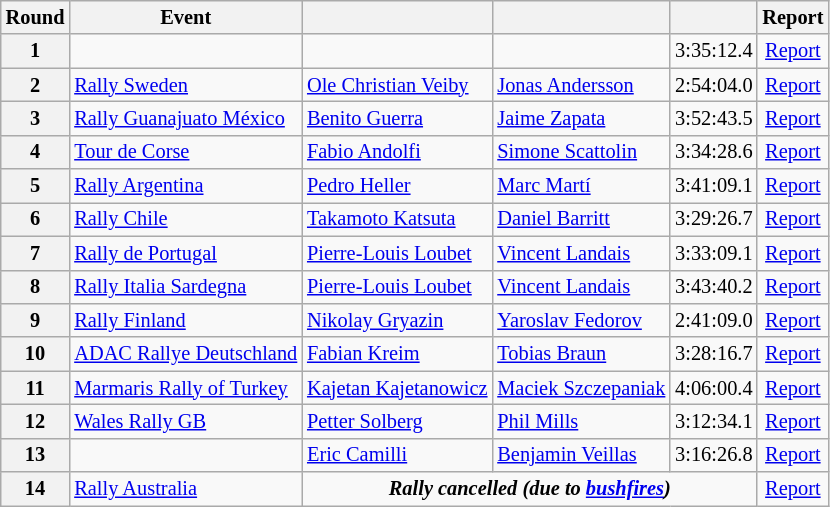<table class="wikitable" style="font-size: 85%;">
<tr>
<th>Round</th>
<th>Event</th>
<th></th>
<th></th>
<th></th>
<th>Report</th>
</tr>
<tr>
<th>1</th>
<td></td>
<td></td>
<td></td>
<td align="center">3:35:12.4</td>
<td align="center"><a href='#'>Report</a></td>
</tr>
<tr>
<th>2</th>
<td> <a href='#'>Rally Sweden</a></td>
<td nowrap> <a href='#'>Ole Christian Veiby</a></td>
<td> <a href='#'>Jonas Andersson</a></td>
<td align="center">2:54:04.0</td>
<td align="center"><a href='#'>Report</a></td>
</tr>
<tr>
<th>3</th>
<td> <a href='#'>Rally Guanajuato México</a></td>
<td> <a href='#'>Benito Guerra</a></td>
<td nowrap> <a href='#'>Jaime Zapata</a></td>
<td align="center">3:52:43.5</td>
<td align="center"><a href='#'>Report</a></td>
</tr>
<tr>
<th>4</th>
<td> <a href='#'>Tour de Corse</a></td>
<td> <a href='#'>Fabio Andolfi</a></td>
<td> <a href='#'>Simone Scattolin</a></td>
<td align="center">3:34:28.6</td>
<td align="center"><a href='#'>Report</a></td>
</tr>
<tr>
<th>5</th>
<td> <a href='#'>Rally Argentina</a></td>
<td> <a href='#'>Pedro Heller</a></td>
<td> <a href='#'>Marc Martí</a></td>
<td align="center">3:41:09.1</td>
<td align="center"><a href='#'>Report</a></td>
</tr>
<tr>
<th>6</th>
<td> <a href='#'>Rally Chile</a></td>
<td> <a href='#'>Takamoto Katsuta</a></td>
<td> <a href='#'>Daniel Barritt</a></td>
<td align="center">3:29:26.7</td>
<td align="center"><a href='#'>Report</a></td>
</tr>
<tr>
<th>7</th>
<td> <a href='#'>Rally de Portugal</a></td>
<td nowrap> <a href='#'>Pierre-Louis Loubet</a></td>
<td> <a href='#'>Vincent Landais</a></td>
<td align="center">3:33:09.1</td>
<td align="center"><a href='#'>Report</a></td>
</tr>
<tr>
<th>8</th>
<td> <a href='#'>Rally Italia Sardegna</a></td>
<td> <a href='#'>Pierre-Louis Loubet</a></td>
<td> <a href='#'>Vincent Landais</a></td>
<td align="center">3:43:40.2</td>
<td align="center"><a href='#'>Report</a></td>
</tr>
<tr>
<th>9</th>
<td> <a href='#'>Rally Finland</a></td>
<td> <a href='#'>Nikolay Gryazin</a></td>
<td> <a href='#'>Yaroslav Fedorov</a></td>
<td align="center">2:41:09.0</td>
<td align="center"><a href='#'>Report</a></td>
</tr>
<tr>
<th>10</th>
<td> <a href='#'>ADAC Rallye Deutschland</a></td>
<td> <a href='#'>Fabian Kreim</a></td>
<td> <a href='#'>Tobias Braun</a></td>
<td align="center">3:28:16.7</td>
<td align="center"><a href='#'>Report</a></td>
</tr>
<tr>
<th>11</th>
<td> <a href='#'>Marmaris Rally of Turkey</a></td>
<td nowrap> <a href='#'>Kajetan Kajetanowicz</a></td>
<td nowrap> <a href='#'>Maciek Szczepaniak</a></td>
<td align="center">4:06:00.4</td>
<td align="center"><a href='#'>Report</a></td>
</tr>
<tr>
<th>12</th>
<td> <a href='#'>Wales Rally GB</a></td>
<td> <a href='#'>Petter Solberg</a></td>
<td> <a href='#'>Phil Mills</a></td>
<td align="center">3:12:34.1</td>
<td align="center"><a href='#'>Report</a></td>
</tr>
<tr>
<th>13</th>
<td></td>
<td> <a href='#'>Eric Camilli</a></td>
<td> <a href='#'>Benjamin Veillas</a></td>
<td align="center">3:16:26.8</td>
<td align="center"><a href='#'>Report</a></td>
</tr>
<tr>
<th>14</th>
<td> <a href='#'>Rally Australia</a></td>
<td colspan="3" align="center"><strong><em>Rally cancelled<strong> (due to <a href='#'>bushfires</a>)<em></td>
<td align="center"><a href='#'>Report</a></td>
</tr>
</table>
